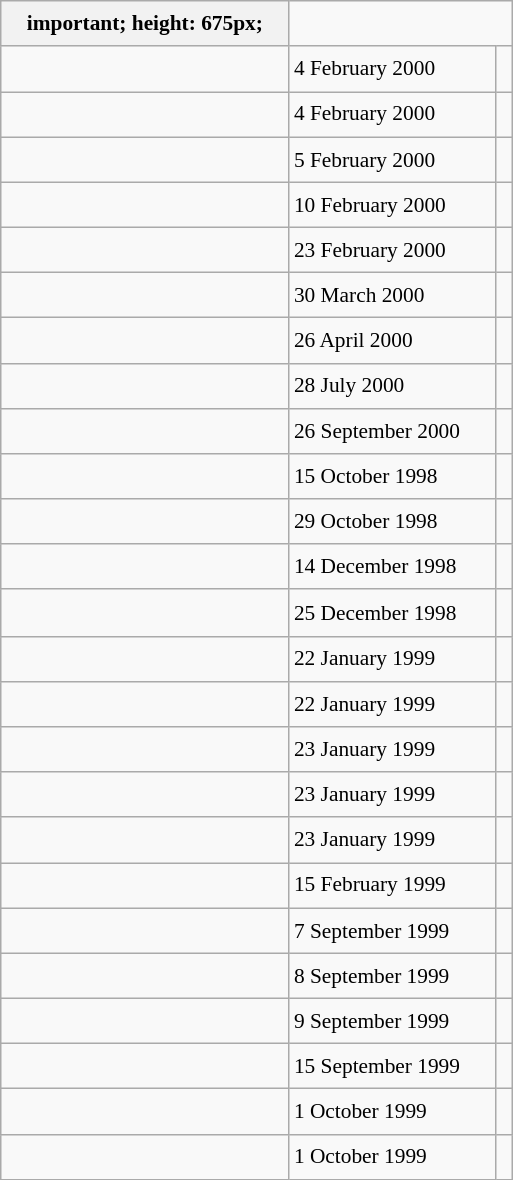<table class="wikitable" style="font-size: 89%; float: left; width: 24em; margin-right: 1em; line-height: 1.65em">
<tr>
<th>important; height: 675px;</th>
</tr>
<tr>
<td></td>
<td>4 February 2000</td>
<td><small></small></td>
</tr>
<tr>
<td></td>
<td>4 February 2000</td>
<td><small></small></td>
</tr>
<tr>
<td></td>
<td>5 February 2000</td>
<td><small></small></td>
</tr>
<tr>
<td></td>
<td>10 February 2000</td>
<td><small></small></td>
</tr>
<tr>
<td></td>
<td>23 February 2000</td>
<td><small></small></td>
</tr>
<tr>
<td></td>
<td>30 March 2000</td>
<td><small></small></td>
</tr>
<tr>
<td></td>
<td>26 April 2000</td>
<td><small></small></td>
</tr>
<tr>
<td></td>
<td>28 July 2000</td>
<td><small></small></td>
</tr>
<tr>
<td></td>
<td>26 September 2000</td>
<td><small></small></td>
</tr>
<tr>
<td></td>
<td>15 October 1998</td>
<td><small></small></td>
</tr>
<tr>
<td></td>
<td>29 October 1998</td>
<td><small></small></td>
</tr>
<tr>
<td></td>
<td>14 December 1998</td>
<td><small></small></td>
</tr>
<tr>
<td></td>
<td>25 December 1998</td>
<td><small></small> </td>
</tr>
<tr>
<td></td>
<td>22 January 1999</td>
<td><small></small></td>
</tr>
<tr>
<td></td>
<td>22 January 1999</td>
<td><small></small></td>
</tr>
<tr>
<td></td>
<td>23 January 1999</td>
<td><small></small></td>
</tr>
<tr>
<td></td>
<td>23 January 1999</td>
<td><small></small></td>
</tr>
<tr>
<td></td>
<td>23 January 1999</td>
<td><small></small></td>
</tr>
<tr>
<td></td>
<td>15 February 1999</td>
<td><small></small></td>
</tr>
<tr>
<td></td>
<td>7 September 1999</td>
<td><small></small></td>
</tr>
<tr>
<td></td>
<td>8 September 1999</td>
<td><small></small></td>
</tr>
<tr>
<td></td>
<td>9 September 1999</td>
<td><small></small></td>
</tr>
<tr>
<td></td>
<td>15 September 1999</td>
<td><small></small></td>
</tr>
<tr>
<td></td>
<td>1 October 1999</td>
<td><small></small></td>
</tr>
<tr>
<td></td>
<td>1 October 1999</td>
<td><small></small></td>
</tr>
</table>
